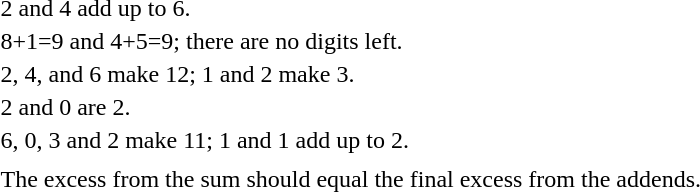<table>
<tr>
<td align="right"></td>
<td></td>
<td></td>
<td>2 and 4 add up to 6.</td>
</tr>
<tr>
<td align="right"></td>
<td></td>
<td></td>
<td>8+1=9 and 4+5=9; there are no digits left.</td>
</tr>
<tr>
<td align="right"></td>
<td></td>
<td></td>
<td>2, 4, and 6 make 12; 1 and 2 make 3.</td>
</tr>
<tr>
<td align="right"></td>
<td></td>
<td></td>
<td>2 and 0 are 2.</td>
</tr>
<tr>
<td align="right"></td>
<td></td>
<td rowspan="2"></td>
<td>6, 0, 3 and 2 make 11; 1 and 1 add up to 2.</td>
</tr>
<tr>
<td align="center"></td>
</tr>
<tr>
<td align="center"></td>
<td></td>
<td></td>
<td>The excess from the sum should equal the final excess from the addends.</td>
</tr>
</table>
